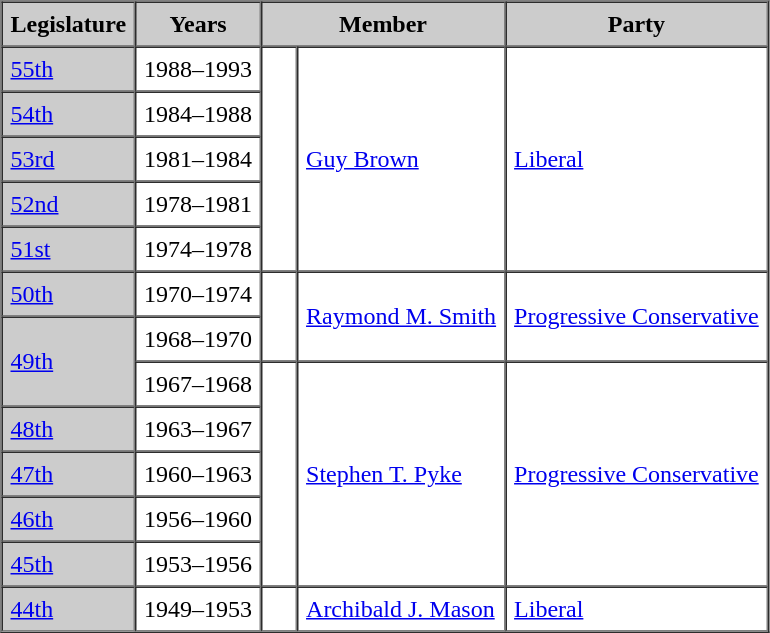<table border=1 cellpadding=5 cellspacing=0>
<tr bgcolor="CCCCCC">
<th>Legislature</th>
<th>Years</th>
<th colspan="2">Member</th>
<th>Party</th>
</tr>
<tr>
<td bgcolor="CCCCCC"><a href='#'>55th</a></td>
<td>1988–1993</td>
<td rowspan="5" >   </td>
<td rowspan="5"><a href='#'>Guy Brown</a></td>
<td rowspan="5"><a href='#'>Liberal</a></td>
</tr>
<tr>
<td bgcolor="CCCCCC"><a href='#'>54th</a></td>
<td>1984–1988</td>
</tr>
<tr>
<td bgcolor="CCCCCC"><a href='#'>53rd</a></td>
<td>1981–1984</td>
</tr>
<tr>
<td bgcolor="CCCCCC"><a href='#'>52nd</a></td>
<td>1978–1981</td>
</tr>
<tr>
<td bgcolor="CCCCCC"><a href='#'>51st</a></td>
<td>1974–1978</td>
</tr>
<tr>
<td bgcolor="CCCCCC"><a href='#'>50th</a></td>
<td>1970–1974</td>
<td rowspan="2" >   </td>
<td rowspan="2"><a href='#'>Raymond M. Smith</a></td>
<td rowspan="2"><a href='#'>Progressive Conservative</a></td>
</tr>
<tr>
<td bgcolor="CCCCCC" rowspan="2"><a href='#'>49th</a></td>
<td>1968–1970</td>
</tr>
<tr>
<td>1967–1968</td>
<td rowspan="5" >   </td>
<td rowspan="5"><a href='#'>Stephen T. Pyke</a></td>
<td rowspan="5"><a href='#'>Progressive Conservative</a></td>
</tr>
<tr>
<td bgcolor="CCCCCC"><a href='#'>48th</a></td>
<td>1963–1967</td>
</tr>
<tr>
<td bgcolor="CCCCCC"><a href='#'>47th</a></td>
<td>1960–1963</td>
</tr>
<tr>
<td bgcolor="CCCCCC"><a href='#'>46th</a></td>
<td>1956–1960</td>
</tr>
<tr>
<td bgcolor="CCCCCC"><a href='#'>45th</a></td>
<td>1953–1956</td>
</tr>
<tr>
<td bgcolor="CCCCCC"><a href='#'>44th</a></td>
<td>1949–1953</td>
<td>   </td>
<td><a href='#'>Archibald J. Mason</a></td>
<td><a href='#'>Liberal</a></td>
</tr>
</table>
